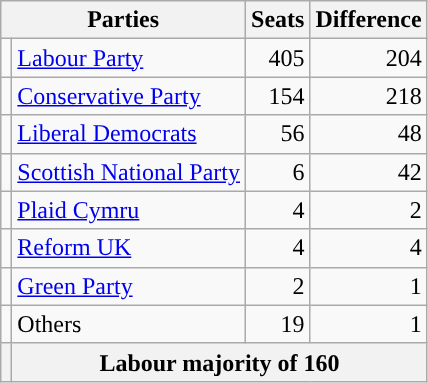<table class="wikitable">
<tr style="vertical-align:top;">
<th colspan="2">Parties</th>
<th>Seats</th>
<th>Differ­ence</th>
</tr>
<tr>
<td></td>
<td><a href='#'>Labour Party</a></td>
<td style="text-align:right;">405</td>
<td style="text-align:right;"> 204</td>
</tr>
<tr>
<td></td>
<td><a href='#'>Conservative Party</a></td>
<td style="text-align:right;">154</td>
<td style="text-align:right;"> 218</td>
</tr>
<tr>
<td></td>
<td><a href='#'>Liberal Democrats</a></td>
<td style="text-align:right;">56</td>
<td style="text-align:right;"> 48</td>
</tr>
<tr>
<td></td>
<td><a href='#'>Scottish National Party</a></td>
<td style="text-align:right;">6</td>
<td style="text-align:right;"> 42</td>
</tr>
<tr>
<td></td>
<td><a href='#'>Plaid Cymru</a></td>
<td style="text-align:right;">4</td>
<td style="text-align:right;"> 2</td>
</tr>
<tr>
<td></td>
<td><a href='#'>Reform UK</a></td>
<td style="text-align:right;">4</td>
<td style="text-align:right;"> 4</td>
</tr>
<tr>
<td></td>
<td><a href='#'>Green Party</a></td>
<td style="text-align:right;">2</td>
<td style="text-align:right;"> 1</td>
</tr>
<tr>
<td></td>
<td>Others</td>
<td style="text-align:right;">19</td>
<td style="text-align:right;"> 1</td>
</tr>
<tr>
<th style="background-color:"></th>
<th colspan="3">Labour majority of 160</th>
</tr>
</table>
